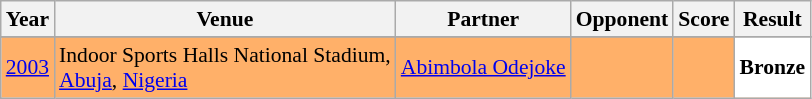<table class="sortable wikitable" style="font-size: 90%;">
<tr>
<th>Year</th>
<th>Venue</th>
<th>Partner</th>
<th>Opponent</th>
<th>Score</th>
<th>Result</th>
</tr>
<tr>
</tr>
<tr style="background:#FFB069">
<td align="center"><a href='#'>2003</a></td>
<td align="left">Indoor Sports Halls National Stadium,<br><a href='#'>Abuja</a>, <a href='#'>Nigeria</a></td>
<td align="left"> <a href='#'>Abimbola Odejoke</a></td>
<td align="left"> <br></td>
<td align="left"></td>
<td style="text-align:left; background:white"> <strong>Bronze</strong></td>
</tr>
</table>
